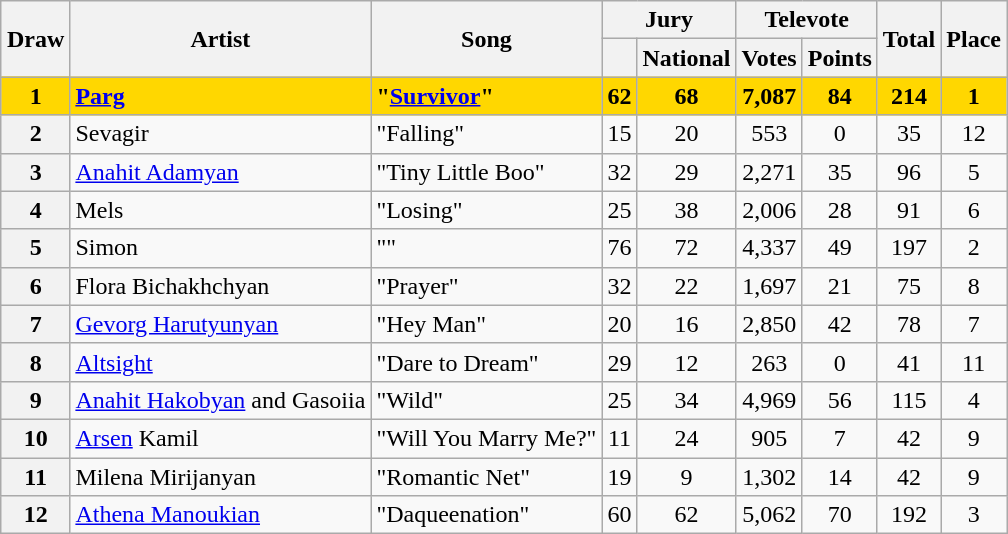<table class="sortable wikitable plainrowheaders" style="margin: 1em auto 1em auto; text-align:center;">
<tr>
<th rowspan="2" scope="col">Draw</th>
<th rowspan="2" scope="col">Artist</th>
<th rowspan="2" scope="col">Song</th>
<th colspan="2" scope="col">Jury</th>
<th colspan="2" scope="col">Televote</th>
<th rowspan="2" scope="col">Total</th>
<th rowspan="2" scope="col">Place</th>
</tr>
<tr>
<th></th>
<th>National</th>
<th>Votes</th>
<th>Points</th>
</tr>
<tr style="font-weight: bold; background: gold;">
<th scope="row" style="text-align:center; font-weight:bold; background:gold">1</th>
<td align="left"><a href='#'>Parg</a></td>
<td align="left">"<a href='#'>Survivor</a>"</td>
<td>62</td>
<td>68</td>
<td>7,087</td>
<td>84</td>
<td>214</td>
<td>1</td>
</tr>
<tr>
<th scope="row" style="text-align:center">2</th>
<td align="left">Sevagir</td>
<td align="left">"Falling"</td>
<td>15</td>
<td>20</td>
<td>553</td>
<td>0</td>
<td>35</td>
<td>12</td>
</tr>
<tr>
<th scope="row" style="text-align:center">3</th>
<td align="left"><a href='#'>Anahit Adamyan</a></td>
<td align="left">"Tiny Little Boo"</td>
<td>32</td>
<td>29</td>
<td>2,271</td>
<td>35</td>
<td>96</td>
<td>5</td>
</tr>
<tr>
<th scope="row" style="text-align:center">4</th>
<td align="left">Mels</td>
<td align="left">"Losing"</td>
<td>25</td>
<td>38</td>
<td>2,006</td>
<td>28</td>
<td>91</td>
<td>6</td>
</tr>
<tr>
<th scope="row" style="text-align:center">5</th>
<td align="left">Simon</td>
<td align="left">""</td>
<td>76</td>
<td>72</td>
<td>4,337</td>
<td>49</td>
<td>197</td>
<td>2</td>
</tr>
<tr>
<th scope="row" style="text-align:center">6</th>
<td align="left">Flora Bichakhchyan</td>
<td align="left">"Prayer"</td>
<td>32</td>
<td>22</td>
<td>1,697</td>
<td>21</td>
<td>75</td>
<td>8</td>
</tr>
<tr>
<th scope="row" style="text-align:center">7</th>
<td align="left"><a href='#'>Gevorg Harutyunyan</a></td>
<td align="left">"Hey Man"</td>
<td>20</td>
<td>16</td>
<td>2,850</td>
<td>42</td>
<td>78</td>
<td>7</td>
</tr>
<tr>
<th scope="row" style="text-align:center">8</th>
<td align="left"><a href='#'>Altsight</a></td>
<td align="left">"Dare to Dream"</td>
<td>29</td>
<td>12</td>
<td>263</td>
<td>0</td>
<td>41</td>
<td>11</td>
</tr>
<tr>
<th scope="row" style="text-align:center">9</th>
<td align="left"><a href='#'>Anahit Hakobyan</a> and Gasoiia</td>
<td align="left">"Wild"</td>
<td>25</td>
<td>34</td>
<td>4,969</td>
<td>56</td>
<td>115</td>
<td>4</td>
</tr>
<tr>
<th scope="row" style="text-align:center">10</th>
<td align="left"><a href='#'>Arsen</a>  Kamil</td>
<td align="left">"Will You Marry Me?"</td>
<td>11</td>
<td>24</td>
<td>905</td>
<td>7</td>
<td>42</td>
<td>9</td>
</tr>
<tr>
<th scope="row" style="text-align:center">11</th>
<td align="left">Milena Mirijanyan</td>
<td align="left">"Romantic Net"</td>
<td>19</td>
<td>9</td>
<td>1,302</td>
<td>14</td>
<td>42</td>
<td>9</td>
</tr>
<tr>
<th scope="row" style="text-align:center">12</th>
<td align="left"><a href='#'>Athena Manoukian</a></td>
<td align="left">"Daqueenation"</td>
<td>60</td>
<td>62</td>
<td>5,062</td>
<td>70</td>
<td>192</td>
<td>3</td>
</tr>
</table>
